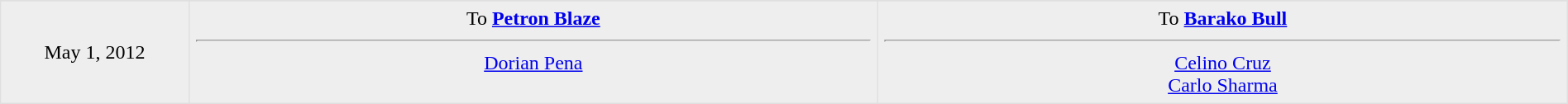<table border=1 style="border-collapse:collapse; text-align: center; width: 100%" bordercolor="#DFDFDF"  cellpadding="5">
<tr>
</tr>
<tr bgcolor="eeeeee">
<td style="width:12%">May 1, 2012</td>
<td style="width:44%" valign="top">To <strong><a href='#'>Petron Blaze</a></strong><hr><a href='#'>Dorian Pena</a></td>
<td style="width:44%" valign="top">To <strong><a href='#'>Barako Bull</a></strong><hr><a href='#'>Celino Cruz</a><br><a href='#'>Carlo Sharma</a></td>
</tr>
</table>
